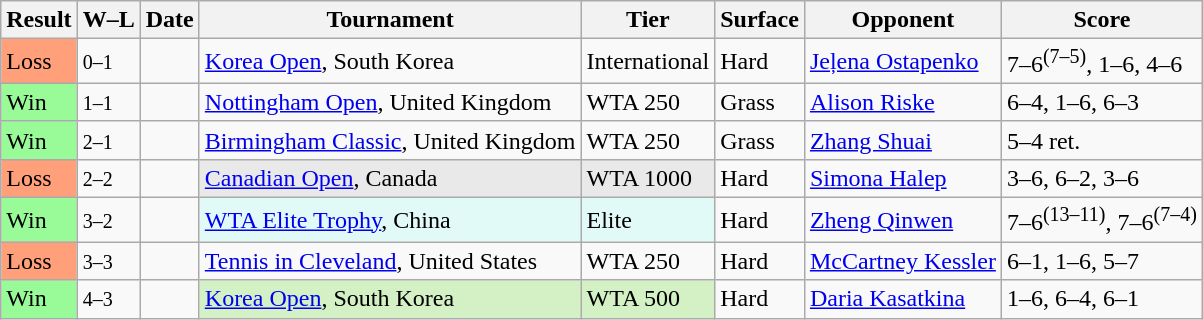<table class="sortable wikitable">
<tr>
<th>Result</th>
<th class="unsortable">W–L</th>
<th>Date</th>
<th>Tournament</th>
<th>Tier</th>
<th>Surface</th>
<th>Opponent</th>
<th class="unsortable">Score</th>
</tr>
<tr>
<td style="background:#ffa07a;">Loss</td>
<td><small>0–1</small></td>
<td><a href='#'></a></td>
<td><a href='#'>Korea Open</a>, South Korea</td>
<td>International</td>
<td>Hard</td>
<td> <a href='#'>Jeļena Ostapenko</a></td>
<td>7–6<sup>(7–5)</sup>, 1–6, 4–6</td>
</tr>
<tr>
<td style="background:#98fb98;">Win</td>
<td><small>1–1</small></td>
<td><a href='#'></a></td>
<td><a href='#'>Nottingham Open</a>, United Kingdom</td>
<td>WTA 250</td>
<td>Grass</td>
<td> <a href='#'>Alison Riske</a></td>
<td>6–4, 1–6, 6–3</td>
</tr>
<tr>
<td style="background:#98fb98;">Win</td>
<td><small>2–1</small></td>
<td><a href='#'></a></td>
<td><a href='#'>Birmingham Classic</a>, United Kingdom</td>
<td>WTA 250</td>
<td>Grass</td>
<td> <a href='#'>Zhang Shuai</a></td>
<td>5–4 ret.</td>
</tr>
<tr>
<td style="background:#ffa07a;">Loss</td>
<td><small>2–2</small></td>
<td><a href='#'></a></td>
<td bgcolor=e9e9e9><a href='#'>Canadian Open</a>, Canada</td>
<td bgcolor=e9e9e9>WTA 1000</td>
<td>Hard</td>
<td> <a href='#'>Simona Halep</a></td>
<td>3–6, 6–2, 3–6</td>
</tr>
<tr>
<td style="background:#98fb98;">Win</td>
<td><small>3–2</small></td>
<td><a href='#'></a></td>
<td bgcolor=#e2faf7><a href='#'>WTA Elite Trophy</a>, China</td>
<td bgcolor=#e2faf7>Elite</td>
<td>Hard</td>
<td> <a href='#'>Zheng Qinwen</a></td>
<td>7–6<sup>(13–11)</sup>, 7–6<sup>(7–4)</sup></td>
</tr>
<tr>
<td style="background:#ffa07a;">Loss</td>
<td><small>3–3</small></td>
<td><a href='#'></a></td>
<td><a href='#'>Tennis in Cleveland</a>, United States</td>
<td>WTA 250</td>
<td>Hard</td>
<td> <a href='#'>McCartney Kessler</a></td>
<td>6–1, 1–6, 5–7</td>
</tr>
<tr>
<td style="background:#98fb98;">Win</td>
<td><small>4–3</small></td>
<td><a href='#'></a></td>
<td style=background:#d4f1c5><a href='#'>Korea Open</a>, South Korea</td>
<td style=background:#d4f1c5>WTA 500</td>
<td>Hard</td>
<td> <a href='#'>Daria Kasatkina</a></td>
<td>1–6, 6–4, 6–1</td>
</tr>
</table>
